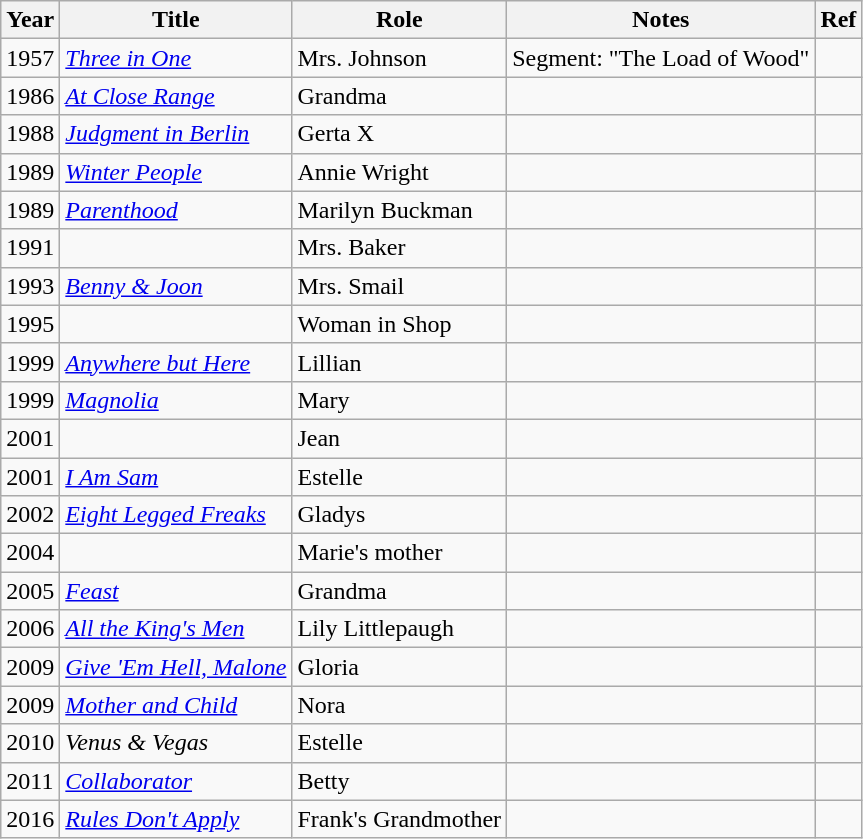<table class="wikitable sortable">
<tr>
<th>Year</th>
<th>Title</th>
<th>Role</th>
<th class="unsortable">Notes</th>
<th class="unsortable">Ref</th>
</tr>
<tr>
<td>1957</td>
<td><em><a href='#'>Three in One</a></em></td>
<td>Mrs. Johnson</td>
<td>Segment: "The Load of Wood"</td>
<td></td>
</tr>
<tr>
<td>1986</td>
<td><em><a href='#'>At Close Range</a></em></td>
<td>Grandma</td>
<td></td>
<td></td>
</tr>
<tr>
<td>1988</td>
<td><em><a href='#'>Judgment in Berlin</a></em></td>
<td>Gerta X</td>
<td></td>
<td></td>
</tr>
<tr>
<td>1989</td>
<td><em><a href='#'>Winter People</a></em></td>
<td>Annie Wright</td>
<td></td>
<td></td>
</tr>
<tr>
<td>1989</td>
<td><em><a href='#'>Parenthood</a></em></td>
<td>Marilyn Buckman</td>
<td></td>
<td></td>
</tr>
<tr>
<td>1991</td>
<td><em></em></td>
<td>Mrs. Baker</td>
<td></td>
<td></td>
</tr>
<tr>
<td>1993</td>
<td><em><a href='#'>Benny & Joon</a></em></td>
<td>Mrs. Smail</td>
<td></td>
<td></td>
</tr>
<tr>
<td>1995</td>
<td><em></em></td>
<td>Woman in Shop</td>
<td></td>
<td></td>
</tr>
<tr>
<td>1999</td>
<td><em><a href='#'>Anywhere but Here</a></em></td>
<td>Lillian</td>
<td></td>
<td></td>
</tr>
<tr>
<td>1999</td>
<td><em><a href='#'>Magnolia</a></em></td>
<td>Mary</td>
<td></td>
<td></td>
</tr>
<tr>
<td>2001</td>
<td><em></em></td>
<td>Jean</td>
<td></td>
<td></td>
</tr>
<tr>
<td>2001</td>
<td><em><a href='#'>I Am Sam</a></em></td>
<td>Estelle</td>
<td></td>
<td></td>
</tr>
<tr>
<td>2002</td>
<td><em><a href='#'>Eight Legged Freaks</a></em></td>
<td>Gladys</td>
<td></td>
<td></td>
</tr>
<tr>
<td>2004</td>
<td><em></em></td>
<td>Marie's mother</td>
<td></td>
<td><br></td>
</tr>
<tr>
<td>2005</td>
<td><em><a href='#'>Feast</a></em></td>
<td>Grandma</td>
<td></td>
<td></td>
</tr>
<tr>
<td>2006</td>
<td><em><a href='#'>All the King's Men</a></em></td>
<td>Lily Littlepaugh</td>
<td></td>
<td></td>
</tr>
<tr>
<td>2009</td>
<td><em><a href='#'>Give 'Em Hell, Malone</a></em></td>
<td>Gloria</td>
<td></td>
<td></td>
</tr>
<tr>
<td>2009</td>
<td><em><a href='#'>Mother and Child</a></em></td>
<td>Nora</td>
<td></td>
<td></td>
</tr>
<tr>
<td>2010</td>
<td><em>Venus & Vegas</em></td>
<td>Estelle</td>
<td></td>
<td></td>
</tr>
<tr>
<td>2011</td>
<td><em><a href='#'>Collaborator</a></em></td>
<td>Betty</td>
<td></td>
<td></td>
</tr>
<tr>
<td>2016</td>
<td><em><a href='#'>Rules Don't Apply</a></em></td>
<td>Frank's Grandmother</td>
<td></td>
<td></td>
</tr>
</table>
